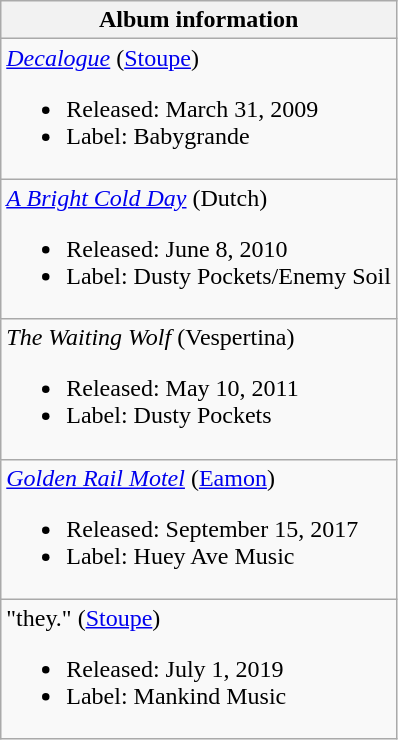<table class="wikitable">
<tr>
<th align="left">Album information</th>
</tr>
<tr>
<td><em><a href='#'>Decalogue</a></em> (<a href='#'>Stoupe</a>)<br><ul><li>Released: March 31, 2009</li><li>Label: Babygrande</li></ul></td>
</tr>
<tr>
<td><em><a href='#'>A Bright Cold Day</a></em> (Dutch)<br><ul><li>Released: June 8, 2010</li><li>Label: Dusty Pockets/Enemy Soil</li></ul></td>
</tr>
<tr>
<td><em>The Waiting Wolf</em> (Vespertina)<br><ul><li>Released: May 10, 2011</li><li>Label: Dusty Pockets</li></ul></td>
</tr>
<tr>
<td><em><a href='#'>Golden Rail Motel</a></em> (<a href='#'>Eamon</a>)<br><ul><li>Released: September 15, 2017</li><li>Label: Huey Ave Music</li></ul></td>
</tr>
<tr>
<td>"they." (<a href='#'>Stoupe</a>)<br><ul><li>Released: July 1, 2019</li><li>Label: Mankind Music</li></ul></td>
</tr>
</table>
